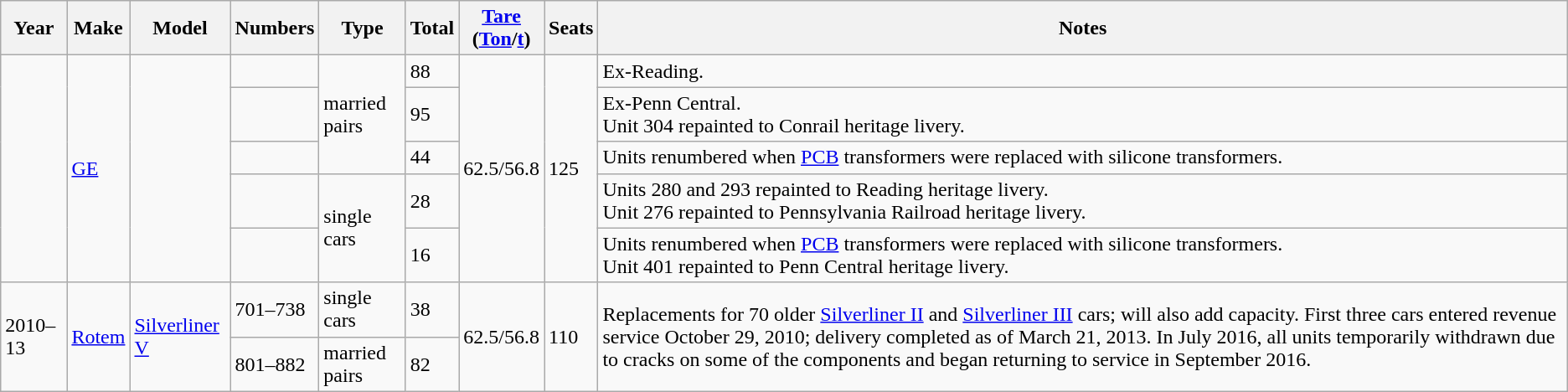<table class="wikitable">
<tr>
<th>Year</th>
<th>Make</th>
<th>Model</th>
<th>Numbers</th>
<th>Type</th>
<th>Total</th>
<th><a href='#'>Tare</a><br>(<a href='#'>Ton</a>/<a href='#'>t</a>)</th>
<th>Seats</th>
<th>Notes</th>
</tr>
<tr>
<td rowspan="5"></td>
<td rowspan="5"><a href='#'>GE</a></td>
<td rowspan="5"></td>
<td></td>
<td rowspan="3">married pairs</td>
<td>88</td>
<td rowspan="5">62.5/56.8</td>
<td rowspan="5">125</td>
<td>Ex-Reading.</td>
</tr>
<tr>
<td></td>
<td>95</td>
<td>Ex-Penn Central. <br>Unit 304 repainted to Conrail heritage livery.</td>
</tr>
<tr>
<td></td>
<td>44</td>
<td>Units renumbered when <a href='#'>PCB</a> transformers were replaced with silicone transformers.</td>
</tr>
<tr>
<td></td>
<td rowspan="2">single cars</td>
<td>28</td>
<td>Units 280 and 293 repainted to Reading heritage livery.<br>Unit 276 repainted to Pennsylvania Railroad heritage livery.</td>
</tr>
<tr>
<td></td>
<td>16</td>
<td>Units renumbered when <a href='#'>PCB</a> transformers were replaced with silicone transformers.<br>Unit 401 repainted to Penn Central heritage livery.</td>
</tr>
<tr>
<td rowspan="2">2010–13</td>
<td rowspan="2"><a href='#'>Rotem</a></td>
<td rowspan="2"><a href='#'>Silverliner V</a></td>
<td>701–738</td>
<td>single cars</td>
<td>38</td>
<td rowspan="2">62.5/56.8</td>
<td rowspan="2">110</td>
<td rowspan="2">Replacements for 70 older <a href='#'>Silverliner II</a> and <a href='#'>Silverliner III</a> cars; will also add capacity. First three cars entered revenue service October 29, 2010; delivery completed as of March 21, 2013. In July 2016, all units temporarily withdrawn due to cracks on some of the components and began returning to service in September 2016.</td>
</tr>
<tr>
<td>801–882</td>
<td>married pairs</td>
<td>82</td>
</tr>
</table>
